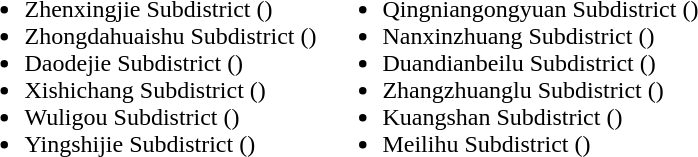<table>
<tr>
<td valign="top"><br><ul><li>Zhenxingjie Subdistrict ()</li><li>Zhongdahuaishu Subdistrict ()</li><li>Daodejie Subdistrict ()</li><li>Xishichang Subdistrict ()</li><li>Wuligou Subdistrict ()</li><li>Yingshijie Subdistrict ()</li></ul></td>
<td valign="top"><br><ul><li>Qingniangongyuan Subdistrict ()</li><li>Nanxinzhuang Subdistrict ()</li><li>Duandianbeilu Subdistrict ()</li><li>Zhangzhuanglu Subdistrict ()</li><li>Kuangshan Subdistrict ()</li><li>Meilihu Subdistrict ()</li></ul></td>
</tr>
</table>
